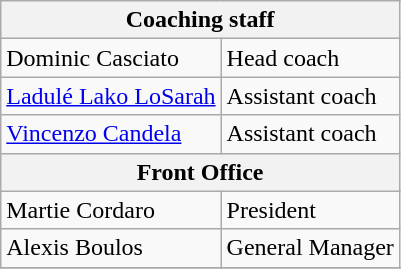<table class="wikitable">
<tr>
<th colspan="2">Coaching staff</th>
</tr>
<tr>
<td> Dominic Casciato</td>
<td>Head coach</td>
</tr>
<tr>
<td> <a href='#'>Ladulé Lako LoSarah</a></td>
<td>Assistant coach</td>
</tr>
<tr>
<td> <a href='#'>Vincenzo Candela</a></td>
<td>Assistant coach</td>
</tr>
<tr>
<th colspan="2">Front Office</th>
</tr>
<tr>
<td> Martie Cordaro</td>
<td>President</td>
</tr>
<tr>
<td> Alexis Boulos</td>
<td>General Manager</td>
</tr>
<tr>
</tr>
</table>
